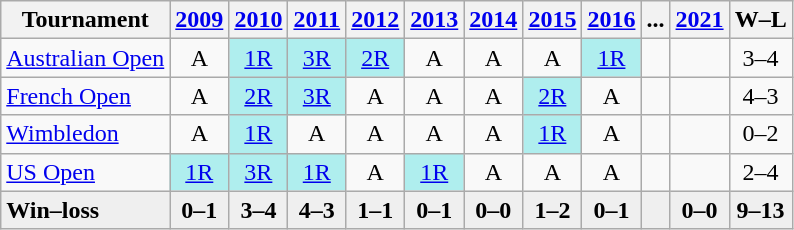<table class=wikitable style=text-align:center;>
<tr>
<th>Tournament</th>
<th><a href='#'>2009</a></th>
<th><a href='#'>2010</a></th>
<th><a href='#'>2011</a></th>
<th><a href='#'>2012</a></th>
<th><a href='#'>2013</a></th>
<th><a href='#'>2014</a></th>
<th><a href='#'>2015</a></th>
<th><a href='#'>2016</a></th>
<th>...</th>
<th><a href='#'>2021</a></th>
<th>W–L</th>
</tr>
<tr>
<td align=left><a href='#'>Australian Open</a></td>
<td>A</td>
<td style=background:#afeeee><a href='#'>1R</a></td>
<td style=background:#afeeee><a href='#'>3R</a></td>
<td style=background:#afeeee><a href='#'>2R</a></td>
<td>A</td>
<td>A</td>
<td>A</td>
<td style=background:#afeeee><a href='#'>1R</a></td>
<td></td>
<td></td>
<td>3–4</td>
</tr>
<tr>
<td align=left><a href='#'>French Open</a></td>
<td>A</td>
<td style=background:#afeeee><a href='#'>2R</a></td>
<td style=background:#afeeee><a href='#'>3R</a></td>
<td>A</td>
<td>A</td>
<td>A</td>
<td style=background:#afeeee><a href='#'>2R</a></td>
<td>A</td>
<td></td>
<td></td>
<td>4–3</td>
</tr>
<tr>
<td align=left><a href='#'>Wimbledon</a></td>
<td>A</td>
<td style=background:#afeeee><a href='#'>1R</a></td>
<td>A</td>
<td>A</td>
<td>A</td>
<td>A</td>
<td style=background:#afeeee><a href='#'>1R</a></td>
<td>A</td>
<td></td>
<td></td>
<td>0–2</td>
</tr>
<tr>
<td align=left><a href='#'>US Open</a></td>
<td style=background:#afeeee><a href='#'>1R</a></td>
<td style=background:#afeeee><a href='#'>3R</a></td>
<td style=background:#afeeee><a href='#'>1R</a></td>
<td>A</td>
<td style=background:#afeeee><a href='#'>1R</a></td>
<td>A</td>
<td>A</td>
<td>A</td>
<td></td>
<td></td>
<td>2–4</td>
</tr>
<tr style=background:#efefef;font-weight:bold>
<td style=text-align:left>Win–loss</td>
<td>0–1</td>
<td>3–4</td>
<td>4–3</td>
<td>1–1</td>
<td>0–1</td>
<td>0–0</td>
<td>1–2</td>
<td>0–1</td>
<td></td>
<td>0–0</td>
<td>9–13</td>
</tr>
</table>
